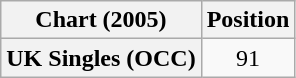<table class="wikitable plainrowheaders" style="text-align:center">
<tr>
<th scope="col">Chart (2005)</th>
<th scope="col">Position</th>
</tr>
<tr>
<th scope="row">UK Singles (OCC)</th>
<td>91</td>
</tr>
</table>
